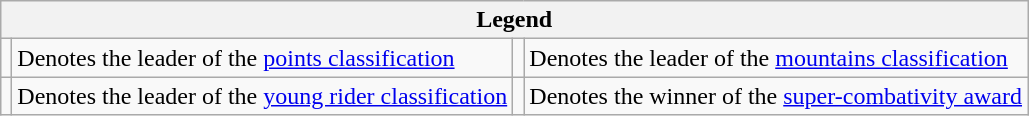<table class="wikitable">
<tr>
<th scope="col" colspan="4">Legend</th>
</tr>
<tr>
<td></td>
<td>Denotes the leader of the <a href='#'>points classification</a></td>
<td></td>
<td>Denotes the leader of the <a href='#'>mountains classification</a></td>
</tr>
<tr>
<td></td>
<td>Denotes the leader of the <a href='#'>young rider classification</a></td>
<td></td>
<td>Denotes the winner of the <a href='#'>super-combativity award</a></td>
</tr>
</table>
